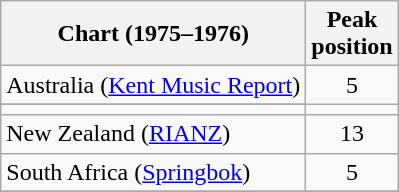<table class="wikitable sortable">
<tr>
<th align="left">Chart (1975–1976)</th>
<th align="left">Peak<br>position</th>
</tr>
<tr>
<td align="left">Australia (<a href='#'>Kent Music Report</a>)</td>
<td style="text-align:center;">5</td>
</tr>
<tr>
</tr>
<tr>
</tr>
<tr>
<td></td>
</tr>
<tr>
<td>New Zealand (<a href='#'>RIANZ</a>)</td>
<td style="text-align:center;">13</td>
</tr>
<tr>
<td>South Africa (<a href='#'>Springbok</a>)</td>
<td align="center">5</td>
</tr>
<tr>
</tr>
<tr>
</tr>
<tr>
</tr>
</table>
